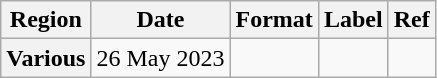<table class="wikitable plainrowheaders">
<tr>
<th scope="col">Region</th>
<th scope="col">Date</th>
<th scope="col">Format</th>
<th scope="col">Label</th>
<th scope="col">Ref</th>
</tr>
<tr>
<th scope="row">Various</th>
<td>26 May 2023</td>
<td></td>
<td></td>
<td></td>
</tr>
</table>
